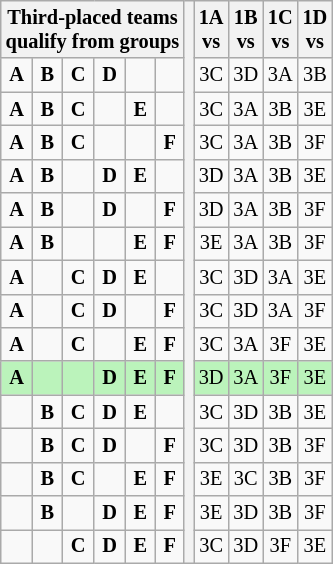<table class="wikitable" style="text-align:center; font-size:85%">
<tr>
<th colspan="6">Third-placed teams<br>qualify from groups</th>
<th rowspan="16"></th>
<th>1A<br>vs</th>
<th>1B<br>vs</th>
<th>1C<br>vs</th>
<th>1D<br>vs</th>
</tr>
<tr>
<td><strong>A</strong></td>
<td><strong>B</strong></td>
<td><strong>C</strong></td>
<td><strong>D</strong></td>
<td></td>
<td></td>
<td>3C</td>
<td>3D</td>
<td>3A</td>
<td>3B</td>
</tr>
<tr>
<td><strong>A</strong></td>
<td><strong>B</strong></td>
<td><strong>C</strong></td>
<td></td>
<td><strong>E</strong></td>
<td></td>
<td>3C</td>
<td>3A</td>
<td>3B</td>
<td>3E</td>
</tr>
<tr>
<td><strong>A</strong></td>
<td><strong>B</strong></td>
<td><strong>C</strong></td>
<td></td>
<td></td>
<td><strong>F</strong></td>
<td>3C</td>
<td>3A</td>
<td>3B</td>
<td>3F</td>
</tr>
<tr>
<td><strong>A</strong></td>
<td><strong>B</strong></td>
<td></td>
<td><strong>D</strong></td>
<td><strong>E</strong></td>
<td></td>
<td>3D</td>
<td>3A</td>
<td>3B</td>
<td>3E</td>
</tr>
<tr>
<td><strong>A</strong></td>
<td><strong>B</strong></td>
<td></td>
<td><strong>D</strong></td>
<td></td>
<td><strong>F</strong></td>
<td>3D</td>
<td>3A</td>
<td>3B</td>
<td>3F</td>
</tr>
<tr>
<td><strong>A</strong></td>
<td><strong>B</strong></td>
<td></td>
<td></td>
<td><strong>E</strong></td>
<td><strong>F</strong></td>
<td>3E</td>
<td>3A</td>
<td>3B</td>
<td>3F</td>
</tr>
<tr>
<td><strong>A</strong></td>
<td></td>
<td><strong>C</strong></td>
<td><strong>D</strong></td>
<td><strong>E</strong></td>
<td></td>
<td>3C</td>
<td>3D</td>
<td>3A</td>
<td>3E</td>
</tr>
<tr>
<td><strong>A</strong></td>
<td></td>
<td><strong>C</strong></td>
<td><strong>D</strong></td>
<td></td>
<td><strong>F</strong></td>
<td>3C</td>
<td>3D</td>
<td>3A</td>
<td>3F</td>
</tr>
<tr>
<td><strong>A</strong></td>
<td></td>
<td><strong>C</strong></td>
<td></td>
<td><strong>E</strong></td>
<td><strong>F</strong></td>
<td>3C</td>
<td>3A</td>
<td>3F</td>
<td>3E</td>
</tr>
<tr bgcolor=#BBF3BB>
<td><strong>A</strong></td>
<td></td>
<td></td>
<td><strong>D</strong></td>
<td><strong>E</strong></td>
<td><strong>F</strong></td>
<td>3D</td>
<td>3A</td>
<td>3F</td>
<td>3E</td>
</tr>
<tr>
<td></td>
<td><strong>B</strong></td>
<td><strong>C</strong></td>
<td><strong>D</strong></td>
<td><strong>E</strong></td>
<td></td>
<td>3C</td>
<td>3D</td>
<td>3B</td>
<td>3E</td>
</tr>
<tr>
<td></td>
<td><strong>B</strong></td>
<td><strong>C</strong></td>
<td><strong>D</strong></td>
<td></td>
<td><strong>F</strong></td>
<td>3C</td>
<td>3D</td>
<td>3B</td>
<td>3F</td>
</tr>
<tr>
<td></td>
<td><strong>B</strong></td>
<td><strong>C</strong></td>
<td></td>
<td><strong>E</strong></td>
<td><strong>F</strong></td>
<td>3E</td>
<td>3C</td>
<td>3B</td>
<td>3F</td>
</tr>
<tr>
<td></td>
<td><strong>B</strong></td>
<td></td>
<td><strong>D</strong></td>
<td><strong>E</strong></td>
<td><strong>F</strong></td>
<td>3E</td>
<td>3D</td>
<td>3B</td>
<td>3F</td>
</tr>
<tr>
<td></td>
<td></td>
<td><strong>C</strong></td>
<td><strong>D</strong></td>
<td><strong>E</strong></td>
<td><strong>F</strong></td>
<td>3C</td>
<td>3D</td>
<td>3F</td>
<td>3E</td>
</tr>
</table>
